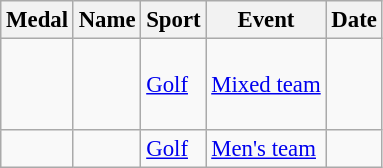<table class="wikitable sortable"  style="font-size:95%">
<tr>
<th>Medal</th>
<th>Name</th>
<th>Sport</th>
<th>Event</th>
<th>Date</th>
</tr>
<tr>
<td></td>
<td><br><br><br></td>
<td><a href='#'>Golf</a></td>
<td><a href='#'>Mixed team</a></td>
<td></td>
</tr>
<tr>
<td></td>
<td><br></td>
<td><a href='#'>Golf</a></td>
<td><a href='#'>Men's team</a></td>
<td></td>
</tr>
</table>
